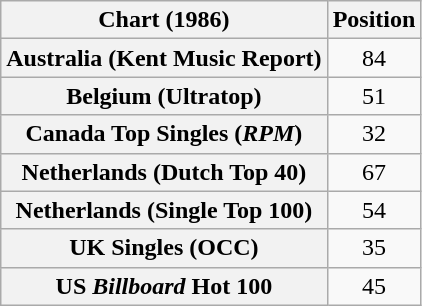<table class="wikitable sortable plainrowheaders" style="text-align:center">
<tr>
<th>Chart (1986)</th>
<th>Position</th>
</tr>
<tr>
<th scope="row">Australia (Kent Music Report)</th>
<td>84</td>
</tr>
<tr>
<th scope="row">Belgium (Ultratop)</th>
<td>51</td>
</tr>
<tr>
<th scope="row">Canada Top Singles (<em>RPM</em>)</th>
<td>32</td>
</tr>
<tr>
<th scope="row">Netherlands (Dutch Top 40)</th>
<td>67</td>
</tr>
<tr>
<th scope="row">Netherlands (Single Top 100)</th>
<td>54</td>
</tr>
<tr>
<th scope="row">UK Singles (OCC)</th>
<td>35</td>
</tr>
<tr>
<th scope="row">US <em>Billboard</em> Hot 100</th>
<td>45</td>
</tr>
</table>
